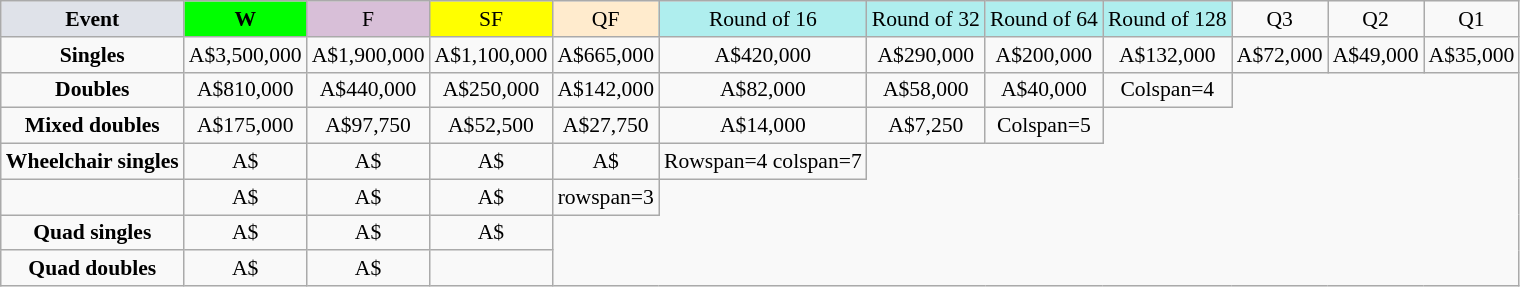<table class="wikitable" style="font-size:90%;text-align:center; width:auto">
<tr>
<td style="background:#dfe2e9;"><strong>Event</strong></td>
<td style="background:lime;"><strong>W</strong></td>
<td style="background:thistle;">F</td>
<td style="background:#ff0;">SF</td>
<td style="background:#ffebcd;">QF</td>
<td style="background:#afeeee;">Round of 16</td>
<td style="background:#afeeee;">Round of 32</td>
<td style="background:#afeeee;">Round of 64</td>
<td style="background:#afeeee;">Round of 128</td>
<td>Q3</td>
<td>Q2</td>
<td>Q1</td>
</tr>
<tr>
<td style="style="background:#ededed;"><strong>Singles</strong></td>
<td>A$3,500,000</td>
<td>A$1,900,000</td>
<td>A$1,100,000</td>
<td>A$665,000</td>
<td>A$420,000</td>
<td>A$290,000</td>
<td>A$200,000</td>
<td>A$132,000</td>
<td>A$72,000</td>
<td>A$49,000</td>
<td>A$35,000</td>
</tr>
<tr>
<td style="style="background:#ededed;"><strong>Doubles</strong></td>
<td>A$810,000</td>
<td>A$440,000</td>
<td>A$250,000</td>
<td>A$142,000</td>
<td>A$82,000</td>
<td>A$58,000</td>
<td>A$40,000</td>
<td>Colspan=4 </td>
</tr>
<tr>
<td style="style="background:#ededed;"><strong>Mixed doubles</strong></td>
<td>A$175,000</td>
<td>A$97,750</td>
<td>A$52,500</td>
<td>A$27,750</td>
<td>A$14,000</td>
<td>A$7,250</td>
<td>Colspan=5 </td>
</tr>
<tr>
<td style="style="background:#dfe2e9;"><strong>Wheelchair singles</strong></td>
<td>A$</td>
<td>A$</td>
<td>A$</td>
<td>A$</td>
<td>Rowspan=4 colspan=7 </td>
</tr>
<tr>
<td style="style="background:#dfe2e9;"></td>
<td>A$</td>
<td>A$</td>
<td>A$</td>
<td>rowspan=3 </td>
</tr>
<tr>
<td style="style="background:#dfe2e9;"><strong>Quad singles</strong></td>
<td>A$</td>
<td>A$</td>
<td>A$</td>
</tr>
<tr>
<td style="style="background:#dfe2e9;"><strong>Quad doubles</strong></td>
<td>A$</td>
<td>A$</td>
<td></td>
</tr>
</table>
